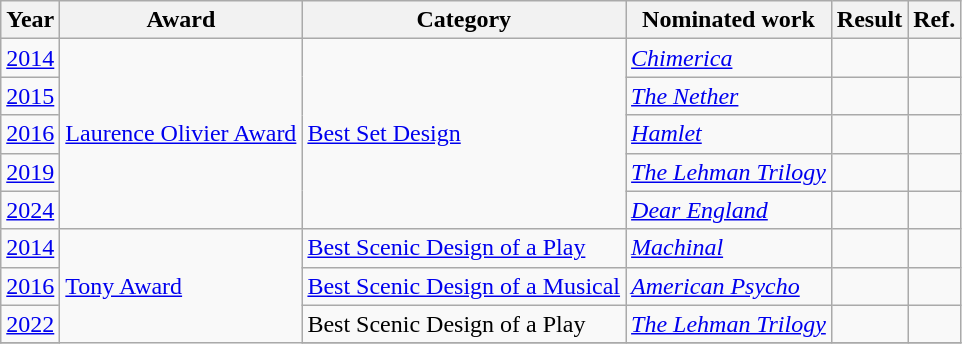<table class = "wikitable unsortable">
<tr>
<th>Year</th>
<th>Award</th>
<th>Category</th>
<th>Nominated work</th>
<th>Result</th>
<th>Ref.</th>
</tr>
<tr>
<td><a href='#'>2014</a></td>
<td rowspan=5><a href='#'>Laurence Olivier Award</a></td>
<td rowspan=5><a href='#'>Best Set Design</a></td>
<td><em><a href='#'>Chimerica</a></em></td>
<td></td>
<td></td>
</tr>
<tr>
<td><a href='#'>2015</a></td>
<td><em><a href='#'>The Nether</a></em></td>
<td></td>
<td></td>
</tr>
<tr>
<td><a href='#'>2016</a></td>
<td><em><a href='#'>Hamlet</a></em></td>
<td></td>
<td></td>
</tr>
<tr>
<td><a href='#'>2019</a></td>
<td><em><a href='#'>The Lehman Trilogy</a></em></td>
<td></td>
<td></td>
</tr>
<tr>
<td><a href='#'>2024</a></td>
<td><em><a href='#'>Dear England</a></em></td>
<td></td>
<td></td>
</tr>
<tr>
<td><a href='#'>2014</a></td>
<td rowspan=4><a href='#'>Tony Award</a></td>
<td><a href='#'>Best Scenic Design of a Play</a></td>
<td><em><a href='#'>Machinal</a></em></td>
<td></td>
<td></td>
</tr>
<tr>
<td><a href='#'>2016</a></td>
<td><a href='#'>Best Scenic Design of a Musical</a></td>
<td><em><a href='#'>American Psycho</a></em></td>
<td></td>
<td></td>
</tr>
<tr>
<td><a href='#'>2022</a></td>
<td>Best Scenic Design of a Play</td>
<td><em><a href='#'>The Lehman Trilogy</a></em></td>
<td></td>
<td></td>
</tr>
<tr>
</tr>
</table>
